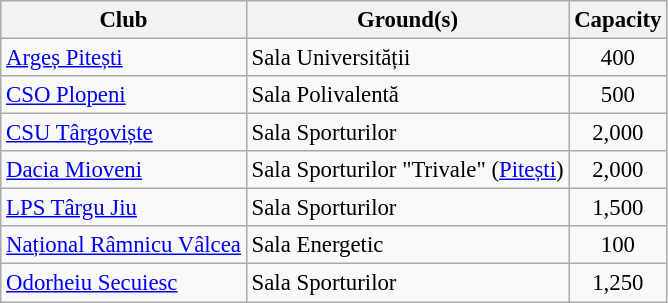<table class="wikitable sortable" style="font-size:95%;">
<tr>
<th>Club</th>
<th>Ground(s)</th>
<th>Capacity</th>
</tr>
<tr>
<td><a href='#'>Argeș Pitești</a></td>
<td>Sala Universității</td>
<td align=center>400</td>
</tr>
<tr>
<td><a href='#'>CSO Plopeni</a></td>
<td>Sala Polivalentă</td>
<td align=center>500</td>
</tr>
<tr>
<td><a href='#'>CSU Târgoviște</a></td>
<td>Sala Sporturilor</td>
<td align=center>2,000</td>
</tr>
<tr>
<td><a href='#'>Dacia Mioveni</a></td>
<td>Sala Sporturilor "Trivale" (<a href='#'>Pitești</a>)</td>
<td align=center>2,000</td>
</tr>
<tr>
<td><a href='#'>LPS Târgu Jiu</a></td>
<td>Sala Sporturilor</td>
<td align=center>1,500</td>
</tr>
<tr>
<td><a href='#'>Național Râmnicu Vâlcea</a></td>
<td>Sala Energetic</td>
<td align=center>100</td>
</tr>
<tr>
<td><a href='#'>Odorheiu Secuiesc</a></td>
<td>Sala Sporturilor</td>
<td align=center>1,250</td>
</tr>
</table>
